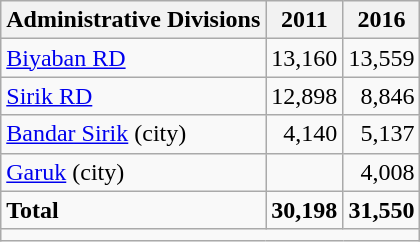<table class="wikitable">
<tr>
<th>Administrative Divisions</th>
<th>2011</th>
<th>2016</th>
</tr>
<tr>
<td><a href='#'>Biyaban RD</a></td>
<td style="text-align: right;">13,160</td>
<td style="text-align: right;">13,559</td>
</tr>
<tr>
<td><a href='#'>Sirik RD</a></td>
<td style="text-align: right;">12,898</td>
<td style="text-align: right;">8,846</td>
</tr>
<tr>
<td><a href='#'>Bandar Sirik</a> (city)</td>
<td style="text-align: right;">4,140</td>
<td style="text-align: right;">5,137</td>
</tr>
<tr>
<td><a href='#'>Garuk</a> (city)</td>
<td style="text-align: right;"></td>
<td style="text-align: right;">4,008</td>
</tr>
<tr>
<td><strong>Total</strong></td>
<td style="text-align: right;"><strong>30,198</strong></td>
<td style="text-align: right;"><strong>31,550</strong></td>
</tr>
<tr>
<td colspan=3></td>
</tr>
</table>
